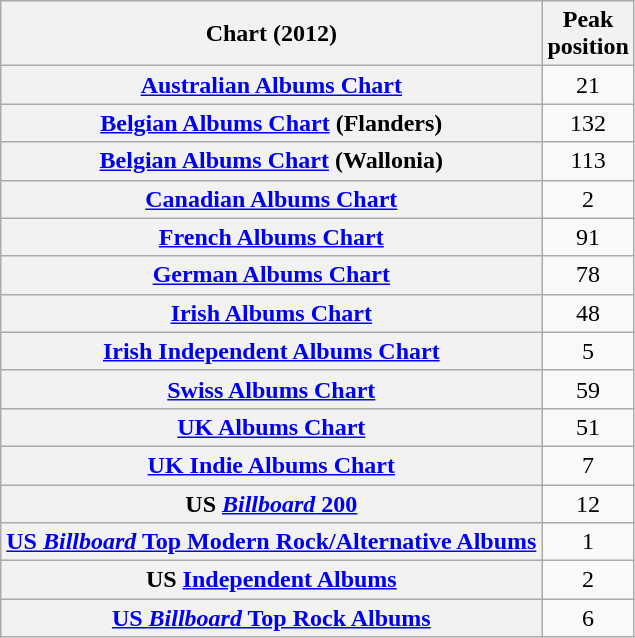<table class="wikitable sortable plainrowheaders" style="text-align:center">
<tr>
<th scope="col">Chart (2012)</th>
<th scope="col">Peak<br>position</th>
</tr>
<tr>
<th scope="row"><a href='#'>Australian Albums Chart</a></th>
<td>21</td>
</tr>
<tr>
<th scope="row"><a href='#'>Belgian Albums Chart</a> (Flanders)</th>
<td>132</td>
</tr>
<tr>
<th scope="row"><a href='#'>Belgian Albums Chart</a> (Wallonia)</th>
<td>113</td>
</tr>
<tr>
<th scope="row"><a href='#'>Canadian Albums Chart</a></th>
<td>2</td>
</tr>
<tr>
<th scope="row"><a href='#'>French Albums Chart</a></th>
<td>91</td>
</tr>
<tr>
<th scope="row"><a href='#'>German Albums Chart</a></th>
<td>78</td>
</tr>
<tr>
<th scope="row"><a href='#'>Irish Albums Chart</a></th>
<td>48</td>
</tr>
<tr>
<th scope="row"><a href='#'>Irish Independent Albums Chart</a></th>
<td>5</td>
</tr>
<tr>
<th scope="row"><a href='#'>Swiss Albums Chart</a></th>
<td>59</td>
</tr>
<tr>
<th scope="row"><a href='#'>UK Albums Chart</a></th>
<td>51</td>
</tr>
<tr>
<th scope="row"><a href='#'>UK Indie Albums Chart</a></th>
<td>7</td>
</tr>
<tr>
<th scope="row">US <a href='#'><em>Billboard</em> 200</a></th>
<td>12</td>
</tr>
<tr>
<th scope="row"><a href='#'>US <em>Billboard</em> Top Modern Rock/Alternative Albums</a></th>
<td>1</td>
</tr>
<tr>
<th scope="row">US <a href='#'>Independent Albums</a></th>
<td>2</td>
</tr>
<tr>
<th scope="row"><a href='#'>US <em>Billboard</em> Top Rock Albums</a></th>
<td>6</td>
</tr>
</table>
